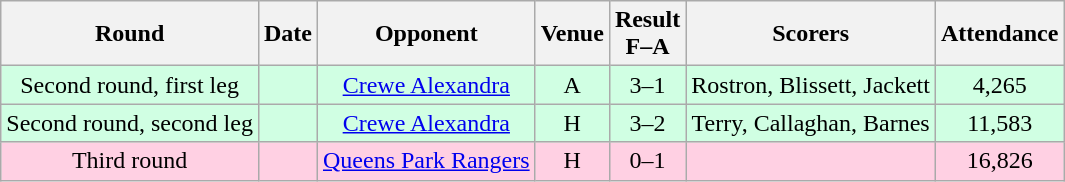<table class="wikitable sortable" style="text-align:center;">
<tr>
<th>Round</th>
<th>Date</th>
<th>Opponent</th>
<th>Venue</th>
<th>Result<br>F–A</th>
<th class=unsortable>Scorers</th>
<th>Attendance</th>
</tr>
<tr bgcolor="#d0ffe3">
<td>Second round, first leg</td>
<td></td>
<td><a href='#'>Crewe Alexandra</a></td>
<td>A</td>
<td>3–1</td>
<td>Rostron, Blissett, Jackett</td>
<td>4,265</td>
</tr>
<tr bgcolor="#d0ffe3">
<td>Second round, second leg</td>
<td></td>
<td><a href='#'>Crewe Alexandra</a></td>
<td>H</td>
<td>3–2</td>
<td>Terry, Callaghan, Barnes</td>
<td>11,583</td>
</tr>
<tr bgcolor="#ffd0e3">
<td>Third round</td>
<td></td>
<td><a href='#'>Queens Park Rangers</a></td>
<td>H</td>
<td>0–1</td>
<td></td>
<td>16,826</td>
</tr>
</table>
